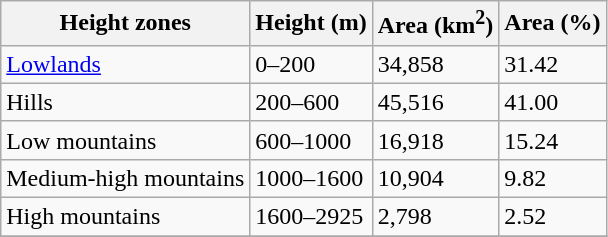<table class="wikitable">
<tr>
<th>Height zones</th>
<th>Height (m)</th>
<th>Area (km<sup>2</sup>)</th>
<th>Area (%)</th>
</tr>
<tr>
<td><a href='#'>Lowlands</a></td>
<td>0–200</td>
<td>34,858</td>
<td>31.42</td>
</tr>
<tr>
<td>Hills</td>
<td>200–600</td>
<td>45,516</td>
<td>41.00</td>
</tr>
<tr>
<td>Low mountains</td>
<td>600–1000</td>
<td>16,918</td>
<td>15.24</td>
</tr>
<tr>
<td>Medium-high mountains</td>
<td>1000–1600</td>
<td>10,904</td>
<td>9.82</td>
</tr>
<tr>
<td>High mountains</td>
<td>1600–2925</td>
<td>2,798</td>
<td>2.52</td>
</tr>
<tr>
</tr>
</table>
